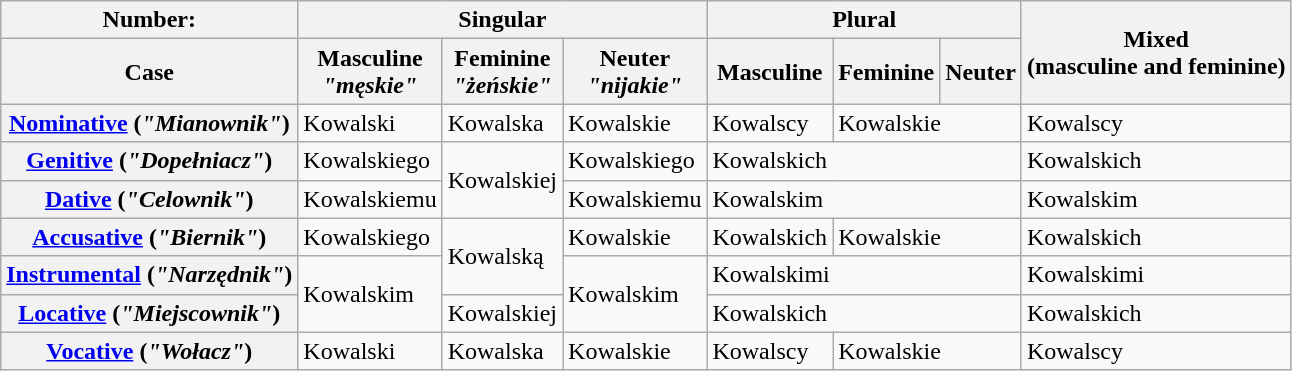<table class="wikitable">
<tr>
<th>Number:</th>
<th colspan=3>Singular</th>
<th colspan=3>Plural</th>
<th rowspan=2>Mixed <br>(masculine and feminine)</th>
</tr>
<tr>
<th>Case</th>
<th>Masculine <br> <em>"męskie"</em></th>
<th>Feminine<br> <em>"żeńskie"</em></th>
<th>Neuter<br> <em>"nijakie"</em></th>
<th>Masculine</th>
<th>Feminine</th>
<th>Neuter</th>
</tr>
<tr>
<th><a href='#'>Nominative</a> (<em>"Mianownik"</em>)</th>
<td>Kowalski</td>
<td>Kowalska</td>
<td>Kowalskie</td>
<td>Kowalscy</td>
<td colspan=2>Kowalskie</td>
<td>Kowalscy</td>
</tr>
<tr>
<th><a href='#'>Genitive</a> (<em>"Dopełniacz"</em>)</th>
<td>Kowalskiego</td>
<td rowspan=2>Kowalskiej</td>
<td>Kowalskiego</td>
<td colspan=3>Kowalskich</td>
<td>Kowalskich</td>
</tr>
<tr>
<th><a href='#'>Dative</a> (<em>"Celownik"</em>)</th>
<td>Kowalskiemu</td>
<td>Kowalskiemu</td>
<td colspan=3>Kowalskim</td>
<td>Kowalskim</td>
</tr>
<tr>
<th><a href='#'>Accusative</a> (<em>"Biernik"</em>)</th>
<td>Kowalskiego</td>
<td rowspan=2>Kowalską</td>
<td>Kowalskie</td>
<td>Kowalskich</td>
<td colspan=2>Kowalskie</td>
<td>Kowalskich</td>
</tr>
<tr>
<th><a href='#'>Instrumental</a> (<em>"Narzędnik"</em>)</th>
<td rowspan=2>Kowalskim</td>
<td rowspan=2>Kowalskim</td>
<td colspan=3>Kowalskimi</td>
<td>Kowalskimi</td>
</tr>
<tr>
<th><a href='#'>Locative</a> (<em>"Miejscownik"</em>)</th>
<td>Kowalskiej</td>
<td colspan=3>Kowalskich</td>
<td>Kowalskich</td>
</tr>
<tr>
<th><a href='#'>Vocative</a> (<em>"Wołacz"</em>)</th>
<td>Kowalski</td>
<td>Kowalska</td>
<td>Kowalskie</td>
<td>Kowalscy</td>
<td colspan=2>Kowalskie</td>
<td>Kowalscy</td>
</tr>
</table>
